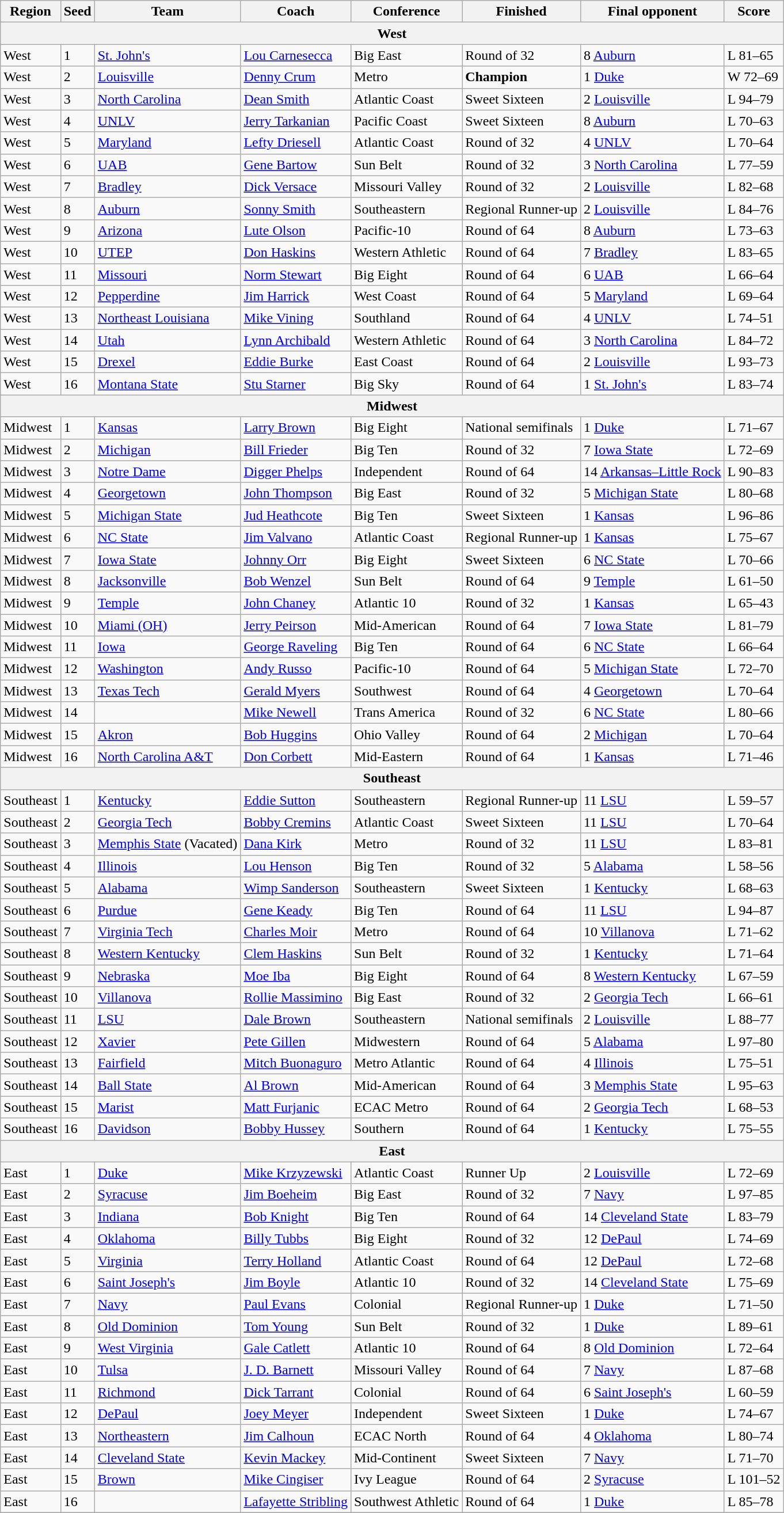<table class=wikitable>
<tr>
<th>Region</th>
<th>Seed</th>
<th>Team</th>
<th>Coach</th>
<th>Conference</th>
<th>Finished</th>
<th>Final opponent</th>
<th>Score</th>
</tr>
<tr>
<th colspan=8>West</th>
</tr>
<tr>
<td>West</td>
<td>1</td>
<td><a href='#'>St. John's</a></td>
<td><a href='#'>Lou Carnesecca</a></td>
<td>Big East</td>
<td>Round of 32</td>
<td>8 <a href='#'>Auburn</a></td>
<td>L 81–65</td>
</tr>
<tr>
<td>West</td>
<td>2</td>
<td><a href='#'>Louisville</a></td>
<td><a href='#'>Denny Crum</a></td>
<td>Metro</td>
<td><strong>Champion</strong></td>
<td>1 <a href='#'>Duke</a></td>
<td>W 72–69</td>
</tr>
<tr>
<td>West</td>
<td>3</td>
<td><a href='#'>North Carolina</a></td>
<td><a href='#'>Dean Smith</a></td>
<td>Atlantic Coast</td>
<td>Sweet Sixteen</td>
<td>2 <a href='#'>Louisville</a></td>
<td>L 94–79</td>
</tr>
<tr>
<td>West</td>
<td>4</td>
<td><a href='#'>UNLV</a></td>
<td><a href='#'>Jerry Tarkanian</a></td>
<td>Pacific Coast</td>
<td>Sweet Sixteen</td>
<td>8 <a href='#'>Auburn</a></td>
<td>L 70–63</td>
</tr>
<tr>
<td>West</td>
<td>5</td>
<td><a href='#'>Maryland</a></td>
<td><a href='#'>Lefty Driesell</a></td>
<td>Atlantic Coast</td>
<td>Round of 32</td>
<td>4 <a href='#'>UNLV</a></td>
<td>L 70–64</td>
</tr>
<tr>
<td>West</td>
<td>6</td>
<td><a href='#'>UAB</a></td>
<td><a href='#'>Gene Bartow</a></td>
<td>Sun Belt</td>
<td>Round of 32</td>
<td>3 <a href='#'>North Carolina</a></td>
<td>L 77–59</td>
</tr>
<tr>
<td>West</td>
<td>7</td>
<td><a href='#'>Bradley</a></td>
<td><a href='#'>Dick Versace</a></td>
<td>Missouri Valley</td>
<td>Round of 32</td>
<td>2 <a href='#'>Louisville</a></td>
<td>L 82–68</td>
</tr>
<tr>
<td>West</td>
<td>8</td>
<td><a href='#'>Auburn</a></td>
<td><a href='#'>Sonny Smith</a></td>
<td>Southeastern</td>
<td>Regional Runner-up</td>
<td>2 <a href='#'>Louisville</a></td>
<td>L 84–76</td>
</tr>
<tr>
<td>West</td>
<td>9</td>
<td><a href='#'>Arizona</a></td>
<td><a href='#'>Lute Olson</a></td>
<td>Pacific-10</td>
<td>Round of 64</td>
<td>8 <a href='#'>Auburn</a></td>
<td>L 73–63</td>
</tr>
<tr>
<td>West</td>
<td>10</td>
<td><a href='#'>UTEP</a></td>
<td><a href='#'>Don Haskins</a></td>
<td>Western Athletic</td>
<td>Round of 64</td>
<td>7 <a href='#'>Bradley</a></td>
<td>L 83–65</td>
</tr>
<tr>
<td>West</td>
<td>11</td>
<td><a href='#'>Missouri</a></td>
<td><a href='#'>Norm Stewart</a></td>
<td>Big Eight</td>
<td>Round of 64</td>
<td>6 <a href='#'>UAB</a></td>
<td>L 66–64</td>
</tr>
<tr>
<td>West</td>
<td>12</td>
<td><a href='#'>Pepperdine</a></td>
<td><a href='#'>Jim Harrick</a></td>
<td>West Coast</td>
<td>Round of 64</td>
<td>5 <a href='#'>Maryland</a></td>
<td>L 69–64</td>
</tr>
<tr>
<td>West</td>
<td>13</td>
<td><a href='#'>Northeast Louisiana</a></td>
<td><a href='#'>Mike Vining</a></td>
<td>Southland</td>
<td>Round of 64</td>
<td>4 <a href='#'>UNLV</a></td>
<td>L 74–51</td>
</tr>
<tr>
<td>West</td>
<td>14</td>
<td><a href='#'>Utah</a></td>
<td><a href='#'>Lynn Archibald</a></td>
<td>Western Athletic</td>
<td>Round of 64</td>
<td>3 <a href='#'>North Carolina</a></td>
<td>L 84–72</td>
</tr>
<tr>
<td>West</td>
<td>15</td>
<td><a href='#'>Drexel</a></td>
<td><a href='#'>Eddie Burke</a></td>
<td>East Coast</td>
<td>Round of 64</td>
<td>2 <a href='#'>Louisville</a></td>
<td>L 93–73</td>
</tr>
<tr>
<td>West</td>
<td>16</td>
<td><a href='#'>Montana State</a></td>
<td><a href='#'>Stu Starner</a></td>
<td>Big Sky</td>
<td>Round of 64</td>
<td>1 <a href='#'>St. John's</a></td>
<td>L 83–74</td>
</tr>
<tr>
<th colspan=8>Midwest</th>
</tr>
<tr>
<td>Midwest</td>
<td>1</td>
<td><a href='#'>Kansas</a></td>
<td><a href='#'>Larry Brown</a></td>
<td>Big Eight</td>
<td>National semifinals</td>
<td>1 <a href='#'>Duke</a></td>
<td>L 71–67</td>
</tr>
<tr>
<td>Midwest</td>
<td>2</td>
<td><a href='#'>Michigan</a></td>
<td><a href='#'>Bill Frieder</a></td>
<td>Big Ten</td>
<td>Round of 32</td>
<td>7 <a href='#'>Iowa State</a></td>
<td>L 72–69</td>
</tr>
<tr>
<td>Midwest</td>
<td>3</td>
<td><a href='#'>Notre Dame</a></td>
<td><a href='#'>Digger Phelps</a></td>
<td>Independent</td>
<td>Round of 64</td>
<td>14 <a href='#'>Arkansas–Little Rock</a></td>
<td>L 90–83</td>
</tr>
<tr>
<td>Midwest</td>
<td>4</td>
<td><a href='#'>Georgetown</a></td>
<td><a href='#'>John Thompson</a></td>
<td>Big East</td>
<td>Round of 32</td>
<td>5 <a href='#'>Michigan State</a></td>
<td>L 80–68</td>
</tr>
<tr>
<td>Midwest</td>
<td>5</td>
<td><a href='#'>Michigan State</a></td>
<td><a href='#'>Jud Heathcote</a></td>
<td>Big Ten</td>
<td>Sweet Sixteen</td>
<td>1 <a href='#'>Kansas</a></td>
<td>L 96–86</td>
</tr>
<tr>
<td>Midwest</td>
<td>6</td>
<td><a href='#'>NC State</a></td>
<td><a href='#'>Jim Valvano</a></td>
<td>Atlantic Coast</td>
<td>Regional Runner-up</td>
<td>1 <a href='#'>Kansas</a></td>
<td>L 75–67</td>
</tr>
<tr>
<td>Midwest</td>
<td>7</td>
<td><a href='#'>Iowa State</a></td>
<td><a href='#'>Johnny Orr</a></td>
<td>Big Eight</td>
<td>Sweet Sixteen</td>
<td>6 <a href='#'>NC State</a></td>
<td>L 70–66</td>
</tr>
<tr>
<td>Midwest</td>
<td>8</td>
<td><a href='#'>Jacksonville</a></td>
<td><a href='#'>Bob Wenzel</a></td>
<td>Sun Belt</td>
<td>Round of 64</td>
<td>9 <a href='#'>Temple</a></td>
<td>L 61–50</td>
</tr>
<tr>
<td>Midwest</td>
<td>9</td>
<td><a href='#'>Temple</a></td>
<td><a href='#'>John Chaney</a></td>
<td>Atlantic 10</td>
<td>Round of 32</td>
<td>1 <a href='#'>Kansas</a></td>
<td>L 65–43</td>
</tr>
<tr>
<td>Midwest</td>
<td>10</td>
<td><a href='#'>Miami (OH)</a></td>
<td><a href='#'>Jerry Peirson</a></td>
<td>Mid-American</td>
<td>Round of 64</td>
<td>7 <a href='#'>Iowa State</a></td>
<td>L 81–79</td>
</tr>
<tr>
<td>Midwest</td>
<td>11</td>
<td><a href='#'>Iowa</a></td>
<td><a href='#'>George Raveling</a></td>
<td>Big Ten</td>
<td>Round of 64</td>
<td>6 <a href='#'>NC State</a></td>
<td>L 66–64</td>
</tr>
<tr>
<td>Midwest</td>
<td>12</td>
<td><a href='#'>Washington</a></td>
<td><a href='#'>Andy Russo</a></td>
<td>Pacific-10</td>
<td>Round of 64</td>
<td>5 <a href='#'>Michigan State</a></td>
<td>L 72–70</td>
</tr>
<tr>
<td>Midwest</td>
<td>13</td>
<td><a href='#'>Texas Tech</a></td>
<td><a href='#'>Gerald Myers</a></td>
<td>Southwest</td>
<td>Round of 64</td>
<td>4 <a href='#'>Georgetown</a></td>
<td>L 70–64</td>
</tr>
<tr>
<td>Midwest</td>
<td>14</td>
<td></td>
<td><a href='#'>Mike Newell</a></td>
<td>Trans America</td>
<td>Round of 32</td>
<td>6 <a href='#'>NC State</a></td>
<td>L 80–66</td>
</tr>
<tr>
<td>Midwest</td>
<td>15</td>
<td><a href='#'>Akron</a></td>
<td><a href='#'>Bob Huggins</a></td>
<td>Ohio Valley</td>
<td>Round of 64</td>
<td>2 <a href='#'>Michigan</a></td>
<td>L 70–64</td>
</tr>
<tr>
<td>Midwest</td>
<td>16</td>
<td><a href='#'>North Carolina A&T</a></td>
<td><a href='#'>Don Corbett</a></td>
<td>Mid-Eastern</td>
<td>Round of 64</td>
<td>1 <a href='#'>Kansas</a></td>
<td>L 71–46</td>
</tr>
<tr>
<th colspan=8>Southeast</th>
</tr>
<tr>
<td>Southeast</td>
<td>1</td>
<td><a href='#'>Kentucky</a></td>
<td><a href='#'>Eddie Sutton</a></td>
<td>Southeastern</td>
<td>Regional Runner-up</td>
<td>11 <a href='#'>LSU</a></td>
<td>L 59–57</td>
</tr>
<tr>
<td>Southeast</td>
<td>2</td>
<td><a href='#'>Georgia Tech</a></td>
<td><a href='#'>Bobby Cremins</a></td>
<td>Atlantic Coast</td>
<td>Sweet Sixteen</td>
<td>11 <a href='#'>LSU</a></td>
<td>L 70–64</td>
</tr>
<tr>
<td>Southeast</td>
<td>3</td>
<td><a href='#'>Memphis State</a> (Vacated)</td>
<td><a href='#'>Dana Kirk</a></td>
<td>Metro</td>
<td>Round of 32</td>
<td>11 <a href='#'>LSU</a></td>
<td>L 83–81</td>
</tr>
<tr>
<td>Southeast</td>
<td>4</td>
<td><a href='#'>Illinois</a></td>
<td><a href='#'>Lou Henson</a></td>
<td>Big Ten</td>
<td>Round of 32</td>
<td>5 <a href='#'>Alabama</a></td>
<td>L 58–56</td>
</tr>
<tr>
<td>Southeast</td>
<td>5</td>
<td><a href='#'>Alabama</a></td>
<td><a href='#'>Wimp Sanderson</a></td>
<td>Southeastern</td>
<td>Sweet Sixteen</td>
<td>1 <a href='#'>Kentucky</a></td>
<td>L 68–63</td>
</tr>
<tr>
<td>Southeast</td>
<td>6</td>
<td><a href='#'>Purdue</a></td>
<td><a href='#'>Gene Keady</a></td>
<td>Big Ten</td>
<td>Round of 64</td>
<td>11 <a href='#'>LSU</a></td>
<td>L 94–87</td>
</tr>
<tr>
<td>Southeast</td>
<td>7</td>
<td><a href='#'>Virginia Tech</a></td>
<td><a href='#'>Charles Moir</a></td>
<td>Metro</td>
<td>Round of 64</td>
<td>10 <a href='#'>Villanova</a></td>
<td>L 71–62</td>
</tr>
<tr>
<td>Southeast</td>
<td>8</td>
<td><a href='#'>Western Kentucky</a></td>
<td><a href='#'>Clem Haskins</a></td>
<td>Sun Belt</td>
<td>Round of 32</td>
<td>1 <a href='#'>Kentucky</a></td>
<td>L 71–64</td>
</tr>
<tr>
<td>Southeast</td>
<td>9</td>
<td><a href='#'>Nebraska</a></td>
<td><a href='#'>Moe Iba</a></td>
<td>Big Eight</td>
<td>Round of 64</td>
<td>8 <a href='#'>Western Kentucky</a></td>
<td>L 67–59</td>
</tr>
<tr>
<td>Southeast</td>
<td>10</td>
<td><a href='#'>Villanova</a></td>
<td><a href='#'>Rollie Massimino</a></td>
<td>Big East</td>
<td>Round of 32</td>
<td>2 <a href='#'>Georgia Tech</a></td>
<td>L 66–61</td>
</tr>
<tr>
<td>Southeast</td>
<td>11</td>
<td><a href='#'>LSU</a></td>
<td><a href='#'>Dale Brown</a></td>
<td>Southeastern</td>
<td>National semifinals</td>
<td>2 <a href='#'>Louisville</a></td>
<td>L 88–77</td>
</tr>
<tr>
<td>Southeast</td>
<td>12</td>
<td><a href='#'>Xavier</a></td>
<td><a href='#'>Pete Gillen</a></td>
<td>Midwestern</td>
<td>Round of 64</td>
<td>5 <a href='#'>Alabama</a></td>
<td>L 97–80</td>
</tr>
<tr>
<td>Southeast</td>
<td>13</td>
<td><a href='#'>Fairfield</a></td>
<td><a href='#'>Mitch Buonaguro</a></td>
<td>Metro Atlantic</td>
<td>Round of 64</td>
<td>4 <a href='#'>Illinois</a></td>
<td>L 75–51</td>
</tr>
<tr>
<td>Southeast</td>
<td>14</td>
<td><a href='#'>Ball State</a></td>
<td><a href='#'>Al Brown</a></td>
<td>Mid-American</td>
<td>Round of 64</td>
<td>3 <a href='#'>Memphis State</a></td>
<td>L 95–63</td>
</tr>
<tr>
<td>Southeast</td>
<td>15</td>
<td><a href='#'>Marist</a></td>
<td><a href='#'>Matt Furjanic</a></td>
<td>ECAC Metro</td>
<td>Round of 64</td>
<td>2 <a href='#'>Georgia Tech</a></td>
<td>L 68–53</td>
</tr>
<tr>
<td>Southeast</td>
<td>16</td>
<td><a href='#'>Davidson</a></td>
<td><a href='#'>Bobby Hussey</a></td>
<td>Southern</td>
<td>Round of 64</td>
<td>1 <a href='#'>Kentucky</a></td>
<td>L 75–55</td>
</tr>
<tr>
<th colspan=8>East</th>
</tr>
<tr>
<td>East</td>
<td>1</td>
<td><a href='#'>Duke</a></td>
<td><a href='#'>Mike Krzyzewski</a></td>
<td>Atlantic Coast</td>
<td>Runner Up</td>
<td>2 <a href='#'>Louisville</a></td>
<td>L 72–69</td>
</tr>
<tr>
<td>East</td>
<td>2</td>
<td><a href='#'>Syracuse</a></td>
<td><a href='#'>Jim Boeheim</a></td>
<td>Big East</td>
<td>Round of 32</td>
<td>7 <a href='#'>Navy</a></td>
<td>L 97–85</td>
</tr>
<tr>
<td>East</td>
<td>3</td>
<td><a href='#'>Indiana</a></td>
<td><a href='#'>Bob Knight</a></td>
<td>Big Ten</td>
<td>Round of 64</td>
<td>14 <a href='#'>Cleveland State</a></td>
<td>L 83–79</td>
</tr>
<tr>
<td>East</td>
<td>4</td>
<td><a href='#'>Oklahoma</a></td>
<td><a href='#'>Billy Tubbs</a></td>
<td>Big Eight</td>
<td>Round of 32</td>
<td>12 <a href='#'>DePaul</a></td>
<td>L 74–69</td>
</tr>
<tr>
<td>East</td>
<td>5</td>
<td><a href='#'>Virginia</a></td>
<td><a href='#'>Terry Holland</a></td>
<td>Atlantic Coast</td>
<td>Round of 64</td>
<td>12 <a href='#'>DePaul</a></td>
<td>L 72–68</td>
</tr>
<tr>
<td>East</td>
<td>6</td>
<td><a href='#'>Saint Joseph's</a></td>
<td><a href='#'>Jim Boyle</a></td>
<td>Atlantic 10</td>
<td>Round of 32</td>
<td>14 <a href='#'>Cleveland State</a></td>
<td>L 75–69</td>
</tr>
<tr>
<td>East</td>
<td>7</td>
<td><a href='#'>Navy</a></td>
<td><a href='#'>Paul Evans</a></td>
<td>Colonial</td>
<td>Regional Runner-up</td>
<td>1 <a href='#'>Duke</a></td>
<td>L 71–50</td>
</tr>
<tr>
<td>East</td>
<td>8</td>
<td><a href='#'>Old Dominion</a></td>
<td><a href='#'>Tom Young</a></td>
<td>Sun Belt</td>
<td>Round of 32</td>
<td>1 <a href='#'>Duke</a></td>
<td>L 89–61</td>
</tr>
<tr>
<td>East</td>
<td>9</td>
<td><a href='#'>West Virginia</a></td>
<td><a href='#'>Gale Catlett</a></td>
<td>Atlantic 10</td>
<td>Round of 64</td>
<td>8 <a href='#'>Old Dominion</a></td>
<td>L 72–64</td>
</tr>
<tr>
<td>East</td>
<td>10</td>
<td><a href='#'>Tulsa</a></td>
<td><a href='#'>J. D. Barnett</a></td>
<td>Missouri Valley</td>
<td>Round of 64</td>
<td>7 <a href='#'>Navy</a></td>
<td>L 87–68</td>
</tr>
<tr>
<td>East</td>
<td>11</td>
<td><a href='#'>Richmond</a></td>
<td><a href='#'>Dick Tarrant</a></td>
<td>Colonial</td>
<td>Round of 64</td>
<td>6 <a href='#'>Saint Joseph's</a></td>
<td>L 60–59</td>
</tr>
<tr>
<td>East</td>
<td>12</td>
<td><a href='#'>DePaul</a></td>
<td><a href='#'>Joey Meyer</a></td>
<td>Independent</td>
<td>Sweet Sixteen</td>
<td>1 <a href='#'>Duke</a></td>
<td>L 74–67</td>
</tr>
<tr>
<td>East</td>
<td>13</td>
<td><a href='#'>Northeastern</a></td>
<td><a href='#'>Jim Calhoun</a></td>
<td>ECAC North</td>
<td>Round of 64</td>
<td>4 <a href='#'>Oklahoma</a></td>
<td>L 80–74</td>
</tr>
<tr>
<td>East</td>
<td>14</td>
<td><a href='#'>Cleveland State</a></td>
<td><a href='#'>Kevin Mackey</a></td>
<td>Mid-Continent</td>
<td>Sweet Sixteen</td>
<td>7 <a href='#'>Navy</a></td>
<td>L 71–70</td>
</tr>
<tr>
<td>East</td>
<td>15</td>
<td><a href='#'>Brown</a></td>
<td><a href='#'>Mike Cingiser</a></td>
<td>Ivy League</td>
<td>Round of 64</td>
<td>2 <a href='#'>Syracuse</a></td>
<td>L 101–52</td>
</tr>
<tr>
<td>East</td>
<td>16</td>
<td></td>
<td><a href='#'>Lafayette Stribling</a></td>
<td>Southwest Athletic</td>
<td>Round of 64</td>
<td>1 <a href='#'>Duke</a></td>
<td>L 85–78</td>
</tr>
<tr>
</tr>
</table>
